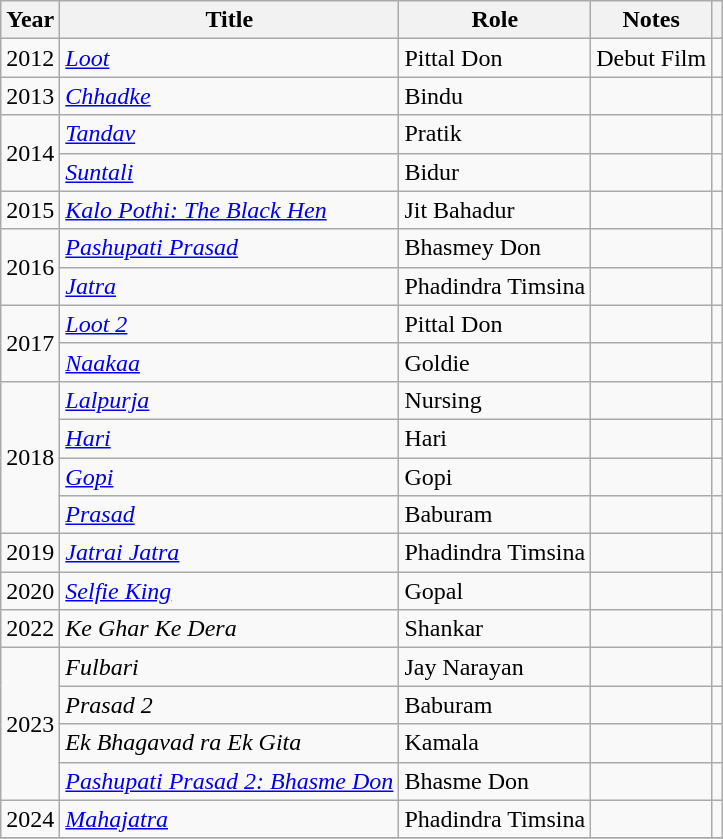<table class="wikitable sortable plainrowheaders">
<tr>
<th style="text-align:center;" scope="col">Year</th>
<th scope="col">Title</th>
<th scope="col">Role</th>
<th scope="col" class="unsortable">Notes</th>
<th scope="col" class="unsortable"></th>
</tr>
<tr>
<td>2012</td>
<td><em><a href='#'>Loot</a></em></td>
<td>Pittal Don</td>
<td>Debut Film</td>
<td style="text-align:center;"></td>
</tr>
<tr>
<td>2013</td>
<td><em><a href='#'>Chhadke</a></em></td>
<td>Bindu</td>
<td></td>
<td></td>
</tr>
<tr>
<td rowspan="2">2014</td>
<td><em><a href='#'>Tandav</a></em></td>
<td>Pratik</td>
<td></td>
<td></td>
</tr>
<tr>
<td><em> <a href='#'>Suntali</a> </em></td>
<td>Bidur</td>
<td></td>
<td></td>
</tr>
<tr>
<td>2015</td>
<td><em><a href='#'>Kalo Pothi: The Black Hen</a></em></td>
<td>Jit Bahadur</td>
<td></td>
<td style="text-align:center;"></td>
</tr>
<tr>
<td rowspan="2">2016</td>
<td><em><a href='#'>Pashupati Prasad</a></em></td>
<td>Bhasmey Don</td>
<td></td>
<td style="text-align:center;"></td>
</tr>
<tr>
<td><em><a href='#'>Jatra</a></em></td>
<td>Phadindra Timsina</td>
<td></td>
<td style="text-align:center;"></td>
</tr>
<tr>
<td rowspan="2">2017</td>
<td><em><a href='#'>Loot 2</a></em></td>
<td>Pittal Don</td>
<td></td>
<td style="text-align:center;"></td>
</tr>
<tr>
<td><em><a href='#'>Naakaa</a></em></td>
<td>Goldie</td>
<td></td>
<td style="text-align:center;"><br></td>
</tr>
<tr>
<td rowspan="4">2018</td>
<td><em><a href='#'>Lalpurja</a></em></td>
<td>Nursing</td>
<td></td>
<td style="text-align:center;"></td>
</tr>
<tr>
<td><em><a href='#'>Hari</a></em></td>
<td>Hari</td>
<td></td>
<td style="text-align:center;"><br></td>
</tr>
<tr>
<td><em><a href='#'>Gopi</a></em></td>
<td>Gopi</td>
<td></td>
<td style="text-align:center;"><br></td>
</tr>
<tr>
<td><em><a href='#'>Prasad</a></em></td>
<td>Baburam</td>
<td></td>
<td style="text-align:center;"></td>
</tr>
<tr>
<td>2019</td>
<td><em><a href='#'>Jatrai Jatra</a></em></td>
<td>Phadindra Timsina</td>
<td></td>
<td style="text-align:center;"></td>
</tr>
<tr>
<td>2020</td>
<td><em><a href='#'>Selfie King</a></em></td>
<td>Gopal</td>
<td></td>
<td style="text-align:center;"></td>
</tr>
<tr>
<td>2022</td>
<td><em>Ke Ghar Ke Dera</em></td>
<td>Shankar</td>
<td></td>
<td></td>
</tr>
<tr>
<td rowspan="4">2023</td>
<td><em>Fulbari</em></td>
<td>Jay Narayan</td>
<td></td>
<td></td>
</tr>
<tr>
<td><em>Prasad 2</em></td>
<td>Baburam</td>
<td></td>
<td></td>
</tr>
<tr>
<td><em>Ek Bhagavad ra Ek Gita</em></td>
<td>Kamala</td>
<td></td>
<td></td>
</tr>
<tr>
<td><em><a href='#'>Pashupati Prasad 2: Bhasme Don</a></em></td>
<td>Bhasme Don</td>
<td></td>
<td></td>
</tr>
<tr>
<td>2024</td>
<td><em><a href='#'>Mahajatra</a></em></td>
<td>Phadindra Timsina</td>
<td></td>
<td></td>
</tr>
<tr>
</tr>
</table>
